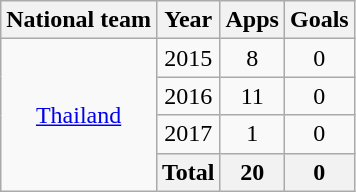<table class="wikitable" style="text-align:center">
<tr>
<th>National team</th>
<th>Year</th>
<th>Apps</th>
<th>Goals</th>
</tr>
<tr>
<td rowspan="4" valign="center"><a href='#'>Thailand</a></td>
<td>2015</td>
<td>8</td>
<td>0</td>
</tr>
<tr>
<td>2016</td>
<td>11</td>
<td>0</td>
</tr>
<tr>
<td>2017</td>
<td>1</td>
<td>0</td>
</tr>
<tr>
<th>Total</th>
<th>20</th>
<th>0</th>
</tr>
</table>
